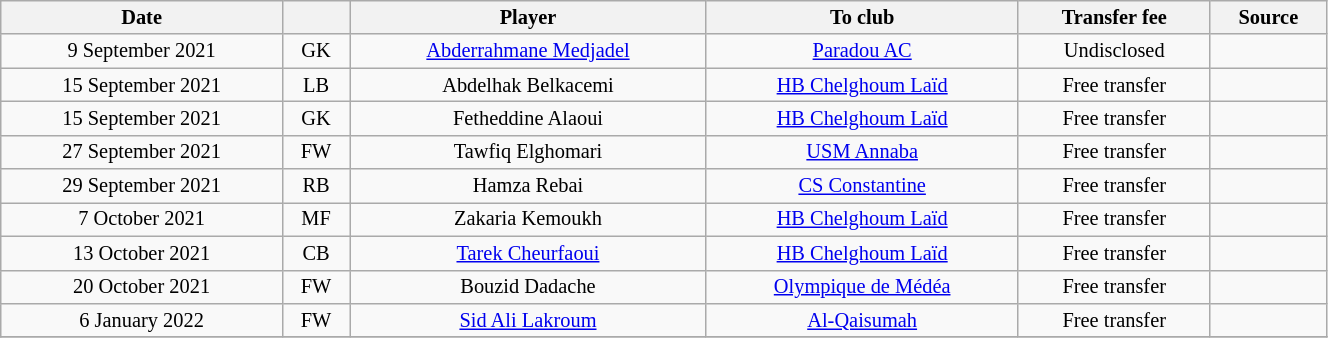<table class="wikitable sortable" style="width:70%; text-align:center; font-size:85%; text-align:centre;">
<tr>
<th>Date</th>
<th></th>
<th>Player</th>
<th>To club</th>
<th>Transfer fee</th>
<th>Source</th>
</tr>
<tr>
<td>9 September 2021</td>
<td>GK</td>
<td> <a href='#'>Abderrahmane Medjadel</a></td>
<td><a href='#'>Paradou AC</a></td>
<td>Undisclosed</td>
<td></td>
</tr>
<tr>
<td>15 September 2021</td>
<td>LB</td>
<td> Abdelhak Belkacemi</td>
<td><a href='#'>HB Chelghoum Laïd</a></td>
<td>Free transfer</td>
<td></td>
</tr>
<tr>
<td>15 September 2021</td>
<td>GK</td>
<td> Fetheddine Alaoui</td>
<td><a href='#'>HB Chelghoum Laïd</a></td>
<td>Free transfer</td>
<td></td>
</tr>
<tr>
<td>27 September 2021</td>
<td>FW</td>
<td> Tawfiq Elghomari</td>
<td><a href='#'>USM Annaba</a></td>
<td>Free transfer</td>
<td></td>
</tr>
<tr>
<td>29 September 2021</td>
<td>RB</td>
<td> Hamza Rebai</td>
<td><a href='#'>CS Constantine</a></td>
<td>Free transfer</td>
<td></td>
</tr>
<tr>
<td>7 October 2021</td>
<td>MF</td>
<td> Zakaria Kemoukh</td>
<td><a href='#'>HB Chelghoum Laïd</a></td>
<td>Free transfer</td>
<td></td>
</tr>
<tr>
<td>13 October 2021</td>
<td>CB</td>
<td> <a href='#'>Tarek Cheurfaoui</a></td>
<td><a href='#'>HB Chelghoum Laïd</a></td>
<td>Free transfer</td>
<td></td>
</tr>
<tr>
<td>20 October 2021</td>
<td>FW</td>
<td> Bouzid Dadache</td>
<td><a href='#'>Olympique de Médéa</a></td>
<td>Free transfer</td>
<td></td>
</tr>
<tr>
<td>6 January 2022</td>
<td>FW</td>
<td> <a href='#'>Sid Ali Lakroum</a></td>
<td> <a href='#'>Al-Qaisumah</a></td>
<td>Free transfer</td>
<td></td>
</tr>
<tr>
</tr>
</table>
